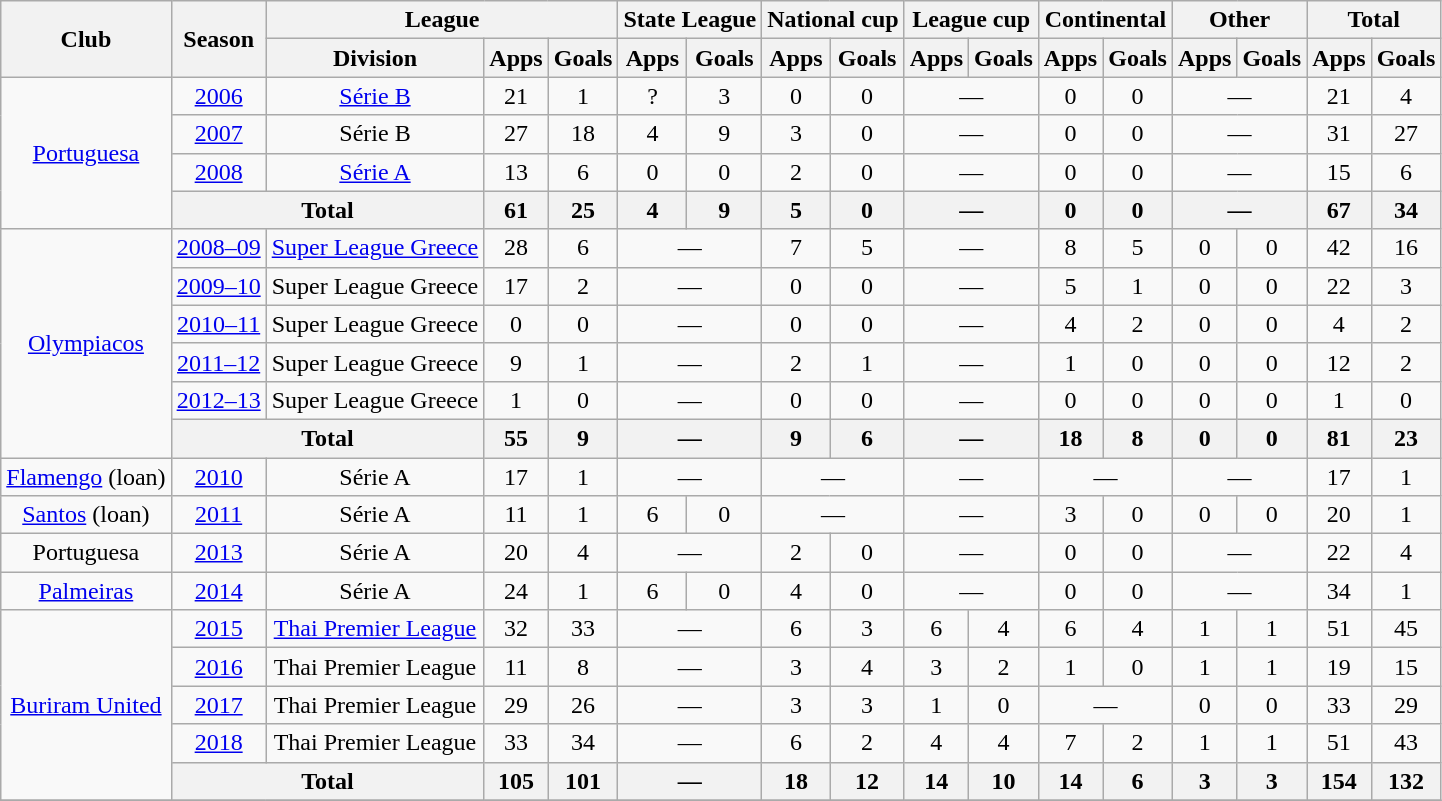<table class="wikitable" style="text-align:center">
<tr>
<th rowspan="2">Club</th>
<th rowspan="2">Season</th>
<th colspan="3">League</th>
<th colspan="2">State League</th>
<th colspan="2">National cup</th>
<th colspan="2">League cup</th>
<th colspan="2">Continental</th>
<th colspan="2">Other</th>
<th colspan="2">Total</th>
</tr>
<tr>
<th>Division</th>
<th>Apps</th>
<th>Goals</th>
<th>Apps</th>
<th>Goals</th>
<th>Apps</th>
<th>Goals</th>
<th>Apps</th>
<th>Goals</th>
<th>Apps</th>
<th>Goals</th>
<th>Apps</th>
<th>Goals</th>
<th>Apps</th>
<th>Goals</th>
</tr>
<tr>
<td rowspan="4"><a href='#'>Portuguesa</a></td>
<td><a href='#'>2006</a></td>
<td><a href='#'>Série B</a></td>
<td>21</td>
<td>1</td>
<td>?</td>
<td>3</td>
<td>0</td>
<td>0</td>
<td colspan="2">—</td>
<td>0</td>
<td>0</td>
<td colspan="2">—</td>
<td>21</td>
<td>4</td>
</tr>
<tr>
<td><a href='#'>2007</a></td>
<td>Série B</td>
<td>27</td>
<td>18</td>
<td>4</td>
<td>9</td>
<td>3</td>
<td>0</td>
<td colspan="2">—</td>
<td>0</td>
<td>0</td>
<td colspan="2">—</td>
<td>31</td>
<td>27</td>
</tr>
<tr>
<td><a href='#'>2008</a></td>
<td><a href='#'>Série A</a></td>
<td>13</td>
<td>6</td>
<td>0</td>
<td>0</td>
<td>2</td>
<td>0</td>
<td colspan="2">—</td>
<td>0</td>
<td>0</td>
<td colspan="2">—</td>
<td>15</td>
<td>6</td>
</tr>
<tr>
<th colspan="2">Total</th>
<th>61</th>
<th>25</th>
<th>4</th>
<th>9</th>
<th>5</th>
<th>0</th>
<th colspan="2">—</th>
<th>0</th>
<th>0</th>
<th colspan="2">—</th>
<th>67</th>
<th>34</th>
</tr>
<tr>
<td rowspan="6"><a href='#'>Olympiacos</a></td>
<td><a href='#'>2008–09</a></td>
<td><a href='#'>Super League Greece</a></td>
<td>28</td>
<td>6</td>
<td colspan="2">—</td>
<td>7</td>
<td>5</td>
<td colspan="2">—</td>
<td>8</td>
<td>5</td>
<td>0</td>
<td>0</td>
<td>42</td>
<td>16</td>
</tr>
<tr>
<td><a href='#'>2009–10</a></td>
<td>Super League Greece</td>
<td>17</td>
<td>2</td>
<td colspan="2">—</td>
<td>0</td>
<td>0</td>
<td colspan="2">—</td>
<td>5</td>
<td>1</td>
<td>0</td>
<td>0</td>
<td>22</td>
<td>3</td>
</tr>
<tr>
<td><a href='#'>2010–11</a></td>
<td>Super League Greece</td>
<td>0</td>
<td>0</td>
<td colspan="2">—</td>
<td>0</td>
<td>0</td>
<td colspan="2">—</td>
<td>4</td>
<td>2</td>
<td>0</td>
<td>0</td>
<td>4</td>
<td>2</td>
</tr>
<tr>
<td><a href='#'>2011–12</a></td>
<td>Super League Greece</td>
<td>9</td>
<td>1</td>
<td colspan="2">—</td>
<td>2</td>
<td>1</td>
<td colspan="2">—</td>
<td>1</td>
<td>0</td>
<td>0</td>
<td>0</td>
<td>12</td>
<td>2</td>
</tr>
<tr>
<td><a href='#'>2012–13</a></td>
<td>Super League Greece</td>
<td>1</td>
<td>0</td>
<td colspan="2">—</td>
<td>0</td>
<td>0</td>
<td colspan="2">—</td>
<td>0</td>
<td>0</td>
<td>0</td>
<td>0</td>
<td>1</td>
<td>0</td>
</tr>
<tr>
<th colspan="2">Total</th>
<th>55</th>
<th>9</th>
<th colspan="2">—</th>
<th>9</th>
<th>6</th>
<th colspan="2">—</th>
<th>18</th>
<th>8</th>
<th>0</th>
<th>0</th>
<th>81</th>
<th>23</th>
</tr>
<tr>
<td><a href='#'>Flamengo</a> (loan)</td>
<td><a href='#'>2010</a></td>
<td>Série A</td>
<td>17</td>
<td>1</td>
<td colspan="2">—</td>
<td colspan="2">—</td>
<td colspan="2">—</td>
<td colspan="2">—</td>
<td colspan="2">—</td>
<td>17</td>
<td>1</td>
</tr>
<tr>
<td><a href='#'>Santos</a> (loan)</td>
<td><a href='#'>2011</a></td>
<td>Série A</td>
<td>11</td>
<td>1</td>
<td>6</td>
<td>0</td>
<td colspan="2">—</td>
<td colspan="2">—</td>
<td>3</td>
<td>0</td>
<td>0</td>
<td>0</td>
<td>20</td>
<td>1</td>
</tr>
<tr>
<td>Portuguesa</td>
<td><a href='#'>2013</a></td>
<td>Série A</td>
<td>20</td>
<td>4</td>
<td colspan="2">—</td>
<td>2</td>
<td>0</td>
<td colspan="2">—</td>
<td>0</td>
<td>0</td>
<td colspan="2">—</td>
<td>22</td>
<td>4</td>
</tr>
<tr>
<td><a href='#'>Palmeiras</a></td>
<td><a href='#'>2014</a></td>
<td>Série A</td>
<td>24</td>
<td>1</td>
<td>6</td>
<td>0</td>
<td>4</td>
<td>0</td>
<td colspan="2">—</td>
<td>0</td>
<td>0</td>
<td colspan="2">—</td>
<td>34</td>
<td>1</td>
</tr>
<tr>
<td rowspan="5"><a href='#'>Buriram United</a></td>
<td><a href='#'>2015</a></td>
<td><a href='#'>Thai Premier League</a></td>
<td>32</td>
<td>33</td>
<td colspan="2">—</td>
<td>6</td>
<td>3</td>
<td>6</td>
<td>4</td>
<td>6</td>
<td>4</td>
<td>1</td>
<td>1</td>
<td>51</td>
<td>45</td>
</tr>
<tr>
<td><a href='#'>2016</a></td>
<td>Thai Premier League</td>
<td>11</td>
<td>8</td>
<td colspan="2">—</td>
<td>3</td>
<td>4</td>
<td>3</td>
<td>2</td>
<td>1</td>
<td>0</td>
<td>1</td>
<td>1</td>
<td>19</td>
<td>15</td>
</tr>
<tr>
<td><a href='#'>2017</a></td>
<td>Thai Premier League</td>
<td>29</td>
<td>26</td>
<td colspan="2">—</td>
<td>3</td>
<td>3</td>
<td>1</td>
<td>0</td>
<td colspan="2">—</td>
<td>0</td>
<td>0</td>
<td>33</td>
<td>29</td>
</tr>
<tr>
<td><a href='#'>2018</a></td>
<td>Thai Premier League</td>
<td>33</td>
<td>34</td>
<td colspan="2">—</td>
<td>6</td>
<td>2</td>
<td>4</td>
<td>4</td>
<td>7</td>
<td>2</td>
<td>1</td>
<td>1</td>
<td>51</td>
<td>43</td>
</tr>
<tr>
<th colspan="2">Total</th>
<th>105</th>
<th>101</th>
<th colspan="2">—</th>
<th>18</th>
<th>12</th>
<th>14</th>
<th>10</th>
<th>14</th>
<th>6</th>
<th>3</th>
<th>3</th>
<th>154</th>
<th>132</th>
</tr>
<tr>
</tr>
</table>
